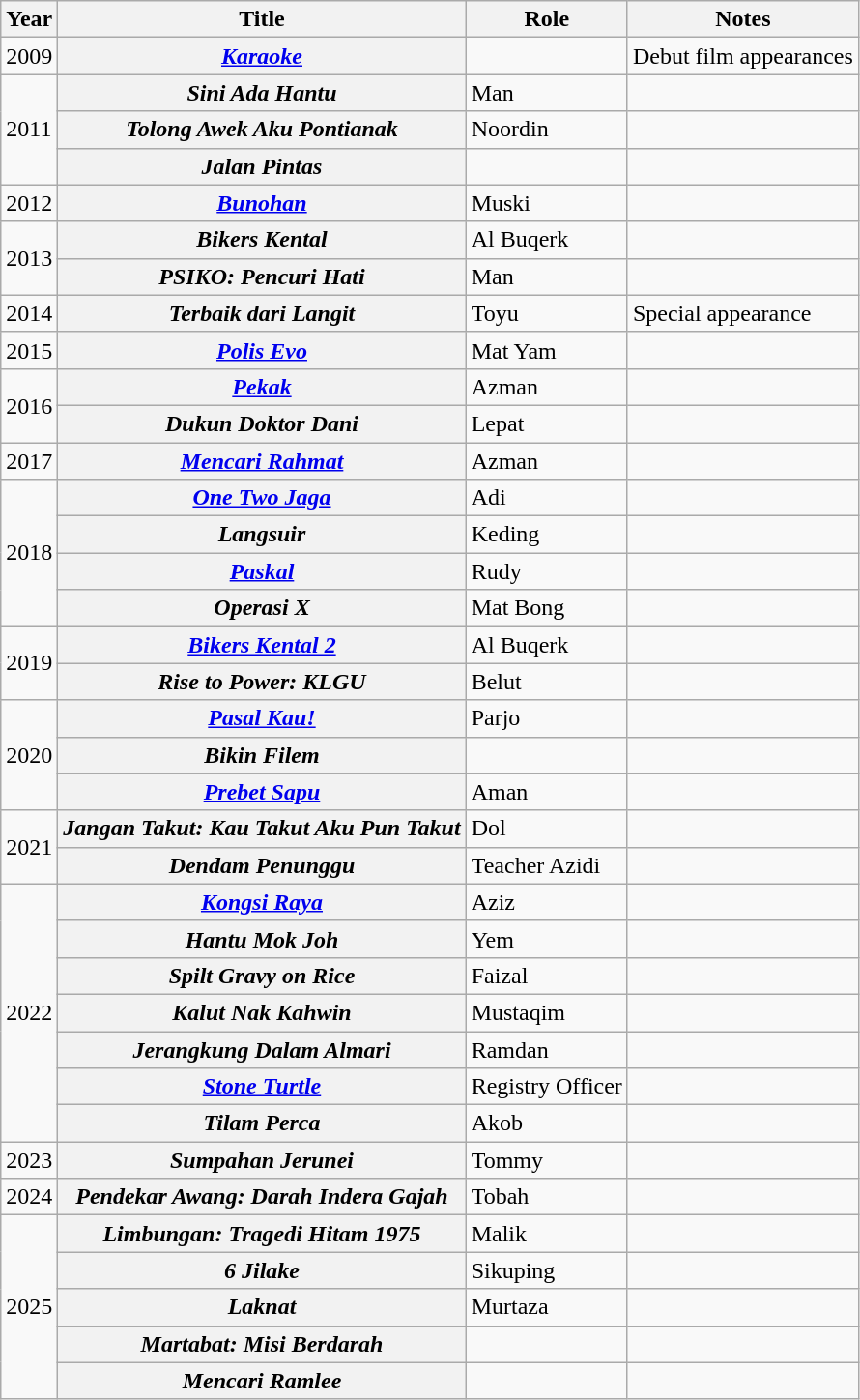<table class="wikitable">
<tr>
<th>Year</th>
<th>Title</th>
<th>Role</th>
<th>Notes</th>
</tr>
<tr>
<td>2009</td>
<th><em><a href='#'>Karaoke</a></em></th>
<td></td>
<td>Debut film appearances</td>
</tr>
<tr>
<td rowspan="3">2011</td>
<th><em>Sini Ada Hantu</em></th>
<td>Man</td>
<td></td>
</tr>
<tr>
<th><em>Tolong Awek Aku Pontianak</em></th>
<td>Noordin</td>
<td></td>
</tr>
<tr>
<th><em>Jalan Pintas</em></th>
<td></td>
<td></td>
</tr>
<tr>
<td>2012</td>
<th><em><a href='#'>Bunohan</a></em></th>
<td>Muski</td>
<td></td>
</tr>
<tr>
<td rowspan="2">2013</td>
<th><em>Bikers Kental</em></th>
<td>Al Buqerk</td>
<td></td>
</tr>
<tr>
<th><em>PSIKO: Pencuri Hati</em></th>
<td>Man</td>
<td></td>
</tr>
<tr>
<td>2014</td>
<th><em>Terbaik dari Langit</em></th>
<td>Toyu</td>
<td>Special appearance</td>
</tr>
<tr>
<td>2015</td>
<th><em><a href='#'>Polis Evo</a></em></th>
<td>Mat Yam</td>
<td></td>
</tr>
<tr>
<td rowspan="2">2016</td>
<th><em><a href='#'>Pekak</a></em></th>
<td>Azman</td>
<td></td>
</tr>
<tr>
<th><em>Dukun Doktor Dani</em></th>
<td>Lepat</td>
<td></td>
</tr>
<tr>
<td>2017</td>
<th><em><a href='#'>Mencari Rahmat</a></em></th>
<td>Azman</td>
<td></td>
</tr>
<tr>
<td rowspan="4">2018</td>
<th><em><a href='#'>One Two Jaga</a></em></th>
<td>Adi</td>
<td></td>
</tr>
<tr>
<th><em>Langsuir</em></th>
<td>Keding</td>
<td></td>
</tr>
<tr>
<th><em><a href='#'>Paskal</a></em></th>
<td>Rudy</td>
<td></td>
</tr>
<tr>
<th><em>Operasi X</em></th>
<td>Mat Bong</td>
<td></td>
</tr>
<tr>
<td rowspan="2">2019</td>
<th><em><a href='#'>Bikers Kental 2</a></em></th>
<td>Al Buqerk</td>
<td></td>
</tr>
<tr>
<th><em>Rise to Power: KLGU</em></th>
<td>Belut</td>
<td></td>
</tr>
<tr>
<td rowspan="3">2020</td>
<th><em><a href='#'>Pasal Kau!</a></em></th>
<td>Parjo</td>
<td></td>
</tr>
<tr>
<th><em>Bikin Filem</em></th>
<td></td>
<td></td>
</tr>
<tr>
<th><em><a href='#'>Prebet Sapu</a></em></th>
<td>Aman</td>
<td></td>
</tr>
<tr>
<td rowspan="2">2021</td>
<th><em>Jangan Takut: Kau Takut Aku Pun Takut</em></th>
<td>Dol</td>
<td></td>
</tr>
<tr>
<th><em>Dendam Penunggu</em></th>
<td>Teacher Azidi</td>
<td></td>
</tr>
<tr>
<td rowspan="7">2022</td>
<th><em><a href='#'>Kongsi Raya</a></em></th>
<td>Aziz</td>
<td></td>
</tr>
<tr>
<th><em>Hantu Mok Joh</em></th>
<td>Yem</td>
<td></td>
</tr>
<tr>
<th><em>Spilt Gravy on Rice</em></th>
<td>Faizal</td>
<td></td>
</tr>
<tr>
<th><em>Kalut Nak Kahwin</em></th>
<td>Mustaqim</td>
<td></td>
</tr>
<tr>
<th><em>Jerangkung Dalam Almari</em></th>
<td>Ramdan</td>
<td></td>
</tr>
<tr>
<th><em><a href='#'>Stone Turtle</a></em></th>
<td>Registry Officer</td>
<td></td>
</tr>
<tr>
<th><em>Tilam Perca</em></th>
<td>Akob</td>
<td></td>
</tr>
<tr>
<td>2023</td>
<th><em>Sumpahan Jerunei</em></th>
<td>Tommy</td>
<td></td>
</tr>
<tr>
<td>2024</td>
<th><em>Pendekar Awang: Darah Indera Gajah</em></th>
<td>Tobah</td>
<td></td>
</tr>
<tr>
<td rowspan="5">2025</td>
<th><em>Limbungan: Tragedi Hitam 1975</em></th>
<td>Malik</td>
<td></td>
</tr>
<tr>
<th><em>6 Jilake</em></th>
<td>Sikuping</td>
<td></td>
</tr>
<tr>
<th><em>Laknat</em></th>
<td>Murtaza</td>
<td></td>
</tr>
<tr>
<th><em>Martabat: Misi Berdarah</em></th>
<td></td>
<td></td>
</tr>
<tr>
<th><em>Mencari Ramlee</em></th>
<td></td>
<td></td>
</tr>
</table>
